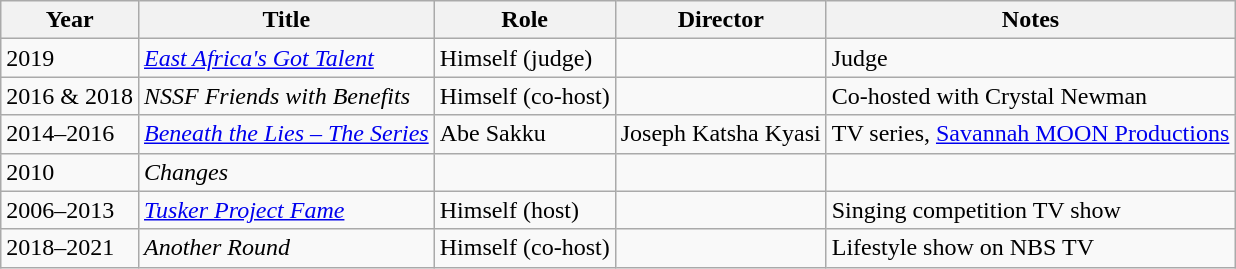<table class="wikitable">
<tr>
<th>Year</th>
<th>Title</th>
<th>Role</th>
<th>Director</th>
<th>Notes</th>
</tr>
<tr>
<td>2019</td>
<td><em><a href='#'>East Africa's Got Talent</a></em></td>
<td>Himself (judge)</td>
<td></td>
<td>Judge</td>
</tr>
<tr>
<td>2016 & 2018</td>
<td><em>NSSF Friends with Benefits</em></td>
<td>Himself (co-host)</td>
<td></td>
<td>Co-hosted with Crystal Newman</td>
</tr>
<tr>
<td>2014–2016</td>
<td><em><a href='#'>Beneath the Lies – The Series</a></em></td>
<td>Abe Sakku</td>
<td>Joseph Katsha Kyasi</td>
<td>TV series, <a href='#'>Savannah MOON Productions</a></td>
</tr>
<tr>
<td>2010</td>
<td><em>Changes</em></td>
<td></td>
<td></td>
<td></td>
</tr>
<tr>
<td>2006–2013</td>
<td><em><a href='#'>Tusker Project Fame</a></em></td>
<td>Himself (host)</td>
<td></td>
<td>Singing competition TV show</td>
</tr>
<tr>
<td>2018–2021</td>
<td><em>Another Round</em></td>
<td>Himself (co-host)</td>
<td></td>
<td>Lifestyle show on NBS TV</td>
</tr>
</table>
